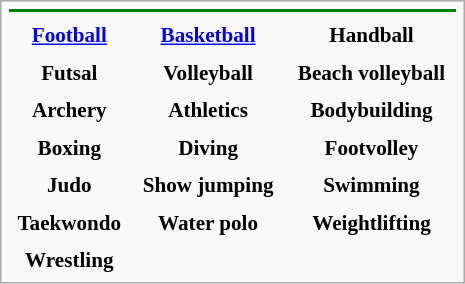<table class="infobox" style="font-size: 88%; width: 22em; text-align: center">
<tr>
<th colspan=3 style="font-size: 120%; background-color: green; color: white"></th>
</tr>
<tr>
<th style="text-align:center;"></th>
<th style="text-align:center;"></th>
<th style="text-align:center;"></th>
</tr>
<tr>
<th style="text-align:center;"><a href='#'>Football</a></th>
<th style="text-align:center;"><a href='#'>Basketball</a></th>
<th style="text-align:center;">Handball</th>
</tr>
<tr>
<th style="text-align:center;"></th>
<th style="text-align:center;"></th>
<th style="text-align:center;"></th>
</tr>
<tr>
<th style="text-align:center;">Futsal</th>
<th style="text-align:center;">Volleyball</th>
<th style="text-align:center;">Beach volleyball</th>
</tr>
<tr>
<th style="text-align:center;"></th>
<th style="text-align:center;"></th>
<th style="text-align:center;"></th>
</tr>
<tr>
<th style="text-align:center;">Archery</th>
<th style="text-align:center;">Athletics</th>
<th style="text-align:center;">Bodybuilding</th>
</tr>
<tr>
<th style="text-align:center;"></th>
<th style="text-align:center;"></th>
<th style="text-align:center;"></th>
</tr>
<tr>
<th style="text-align:center;">Boxing</th>
<th style="text-align:center;">Diving</th>
<th style="text-align:center;">Footvolley</th>
</tr>
<tr>
<th style="text-align:center;"></th>
<th style="text-align:center;"></th>
<th style="text-align:center;"></th>
</tr>
<tr>
<th style="text-align:center;">Judo</th>
<th style="text-align:center;">Show jumping</th>
<th style="text-align:center;">Swimming</th>
</tr>
<tr>
<th style="text-align:center;"></th>
<th style="text-align:center;"></th>
<th style="text-align:center;"></th>
</tr>
<tr>
<th style="text-align:center;">Taekwondo</th>
<th style="text-align:center;">Water polo</th>
<th style="text-align:center;">Weightlifting</th>
</tr>
<tr>
<th style="text-align:center;"></th>
</tr>
<tr>
<th style="text-align:center;">Wrestling</th>
</tr>
</table>
